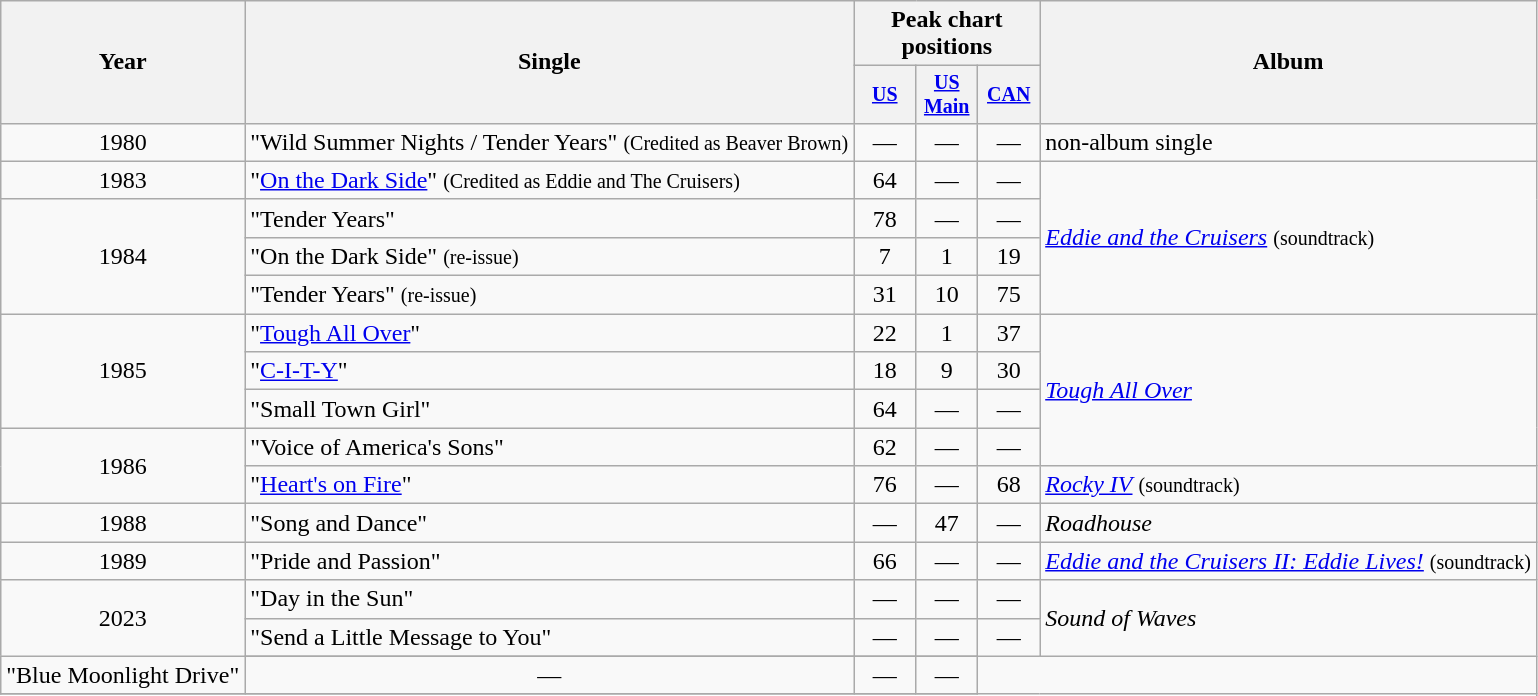<table class="wikitable" style="text-align:center;">
<tr>
<th rowspan="2">Year</th>
<th rowspan="2">Single</th>
<th colspan="3">Peak chart positions</th>
<th rowspan="2">Album</th>
</tr>
<tr style="font-size:smaller;">
<th width="35"><a href='#'>US</a><br></th>
<th width="35"><a href='#'>US<br>Main</a></th>
<th width="35"><a href='#'>CAN</a><br></th>
</tr>
<tr>
<td>1980</td>
<td align="left">"Wild Summer Nights / Tender Years" <small>(Credited as Beaver Brown)</small></td>
<td>—</td>
<td>—</td>
<td>—</td>
<td align="left" rowspan="1">non-album single</td>
</tr>
<tr>
<td>1983</td>
<td align="left">"<a href='#'>On the Dark Side</a>" <small>(Credited as Eddie and The Cruisers)</small></td>
<td>64</td>
<td>—</td>
<td>—</td>
<td align="left" rowspan="4"><em><a href='#'>Eddie and the Cruisers</a></em> <small>(soundtrack)</small></td>
</tr>
<tr>
<td rowspan="3">1984</td>
<td align="left">"Tender Years"</td>
<td>78</td>
<td>—</td>
<td>—</td>
</tr>
<tr>
<td align="left">"On the Dark Side" <small>(re-issue)</small></td>
<td>7</td>
<td>1</td>
<td>19</td>
</tr>
<tr>
<td align="left">"Tender Years" <small>(re-issue)</small></td>
<td>31</td>
<td>10</td>
<td>75</td>
</tr>
<tr>
<td rowspan="3">1985</td>
<td align="left">"<a href='#'>Tough All Over</a>"</td>
<td>22</td>
<td>1</td>
<td>37</td>
<td align="left" rowspan="4"><em><a href='#'>Tough All Over</a></em></td>
</tr>
<tr>
<td align="left">"<a href='#'>C-I-T-Y</a>"</td>
<td>18</td>
<td>9</td>
<td>30</td>
</tr>
<tr>
<td align="left">"Small Town Girl"</td>
<td>64</td>
<td>—</td>
<td>—</td>
</tr>
<tr>
<td rowspan="2">1986</td>
<td align="left">"Voice of America's Sons"</td>
<td>62</td>
<td>—</td>
<td>—</td>
</tr>
<tr>
<td align="left">"<a href='#'>Heart's on Fire</a>"</td>
<td>76</td>
<td>—</td>
<td>68</td>
<td align="left"><em><a href='#'>Rocky IV</a></em> <small>(soundtrack)</small></td>
</tr>
<tr>
<td>1988</td>
<td align="left">"Song and Dance"</td>
<td>—</td>
<td>47</td>
<td>—</td>
<td align="left"><em>Roadhouse</em></td>
</tr>
<tr>
<td>1989</td>
<td align="left">"Pride and Passion"</td>
<td>66</td>
<td>—</td>
<td>—</td>
<td align="left"><em><a href='#'>Eddie and the Cruisers II: Eddie Lives!</a></em> <small>(soundtrack)</small></td>
</tr>
<tr>
<td rowspan="3">2023</td>
<td align="left">"Day in the Sun"</td>
<td>—</td>
<td>—</td>
<td>—</td>
<td align="left" rowspan="3"><em>Sound of Waves</em></td>
</tr>
<tr>
<td align="left">"Send a Little Message to You"</td>
<td>—</td>
<td>—</td>
<td>—</td>
</tr>
<tr>
</tr>
<tr>
<td align="left">"Blue Moonlight Drive"</td>
<td>—</td>
<td>—</td>
<td>—</td>
</tr>
<tr>
</tr>
</table>
